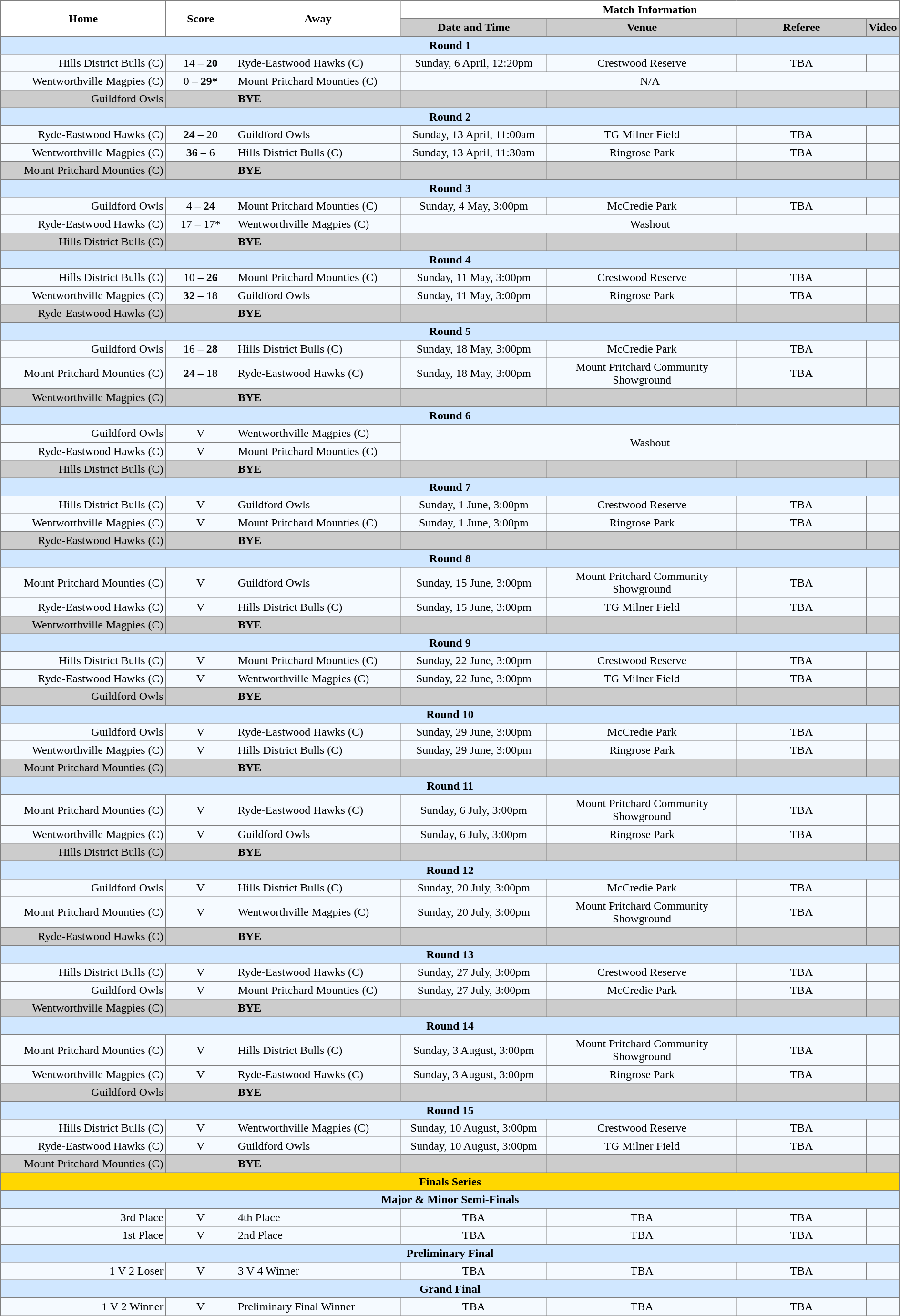<table class="mw-collapsible mw-collapsed" width="100%">
<tr>
<td valign="left" width="25%"><br><table border="1" cellpadding="3" cellspacing="0" width="100%" style="border-collapse:collapse;  text-align:center;">
<tr>
<th rowspan="2" width="19%">Home</th>
<th rowspan="2" width="8%">Score</th>
<th rowspan="2" width="19%">Away</th>
<th colspan="4">Match Information</th>
</tr>
<tr bgcolor="#CCCCCC">
<th width="17%">Date and Time</th>
<th width="22%">Venue</th>
<th width="50%">Referee</th>
<th>Video</th>
</tr>
<tr style="background:#d0e7ff;">
<td colspan="7"><strong>Round 1</strong></td>
</tr>
<tr style="text-align:center; background:#f5faff;">
<td align="right">Hills District Bulls (C) </td>
<td>14 – <strong>20</strong></td>
<td align="left"> Ryde-Eastwood Hawks (C)</td>
<td>Sunday, 6 April, 12:20pm</td>
<td>Crestwood Reserve</td>
<td>TBA</td>
<td></td>
</tr>
<tr style="text-align:center; background:#f5faff;">
<td align="right">Wentworthville Magpies (C) </td>
<td>0 – <strong>29*</strong></td>
<td align="left"> Mount Pritchard Mounties (C)</td>
<td colspan="4">N/A</td>
</tr>
<tr style="text-align:center; background:#CCCCCC;">
<td align="right">Guildford Owls </td>
<td></td>
<td align="left"><strong>BYE</strong></td>
<td></td>
<td></td>
<td></td>
<td></td>
</tr>
<tr style="background:#d0e7ff;">
<td colspan="7"><strong>Round 2</strong></td>
</tr>
<tr style="text-align:center; background:#f5faff;">
<td align="right">Ryde-Eastwood Hawks (C) </td>
<td><strong>24</strong> – 20</td>
<td align="left"> Guildford Owls</td>
<td>Sunday, 13 April, 11:00am</td>
<td>TG Milner Field</td>
<td>TBA</td>
<td></td>
</tr>
<tr style="text-align:center; background:#f5faff;">
<td align="right">Wentworthville Magpies (C) </td>
<td><strong>36</strong> – 6</td>
<td align="left"> Hills District Bulls (C)</td>
<td>Sunday, 13 April, 11:30am</td>
<td>Ringrose Park</td>
<td>TBA</td>
<td></td>
</tr>
<tr style="text-align:center; background:#CCCCCC;">
<td align="right">Mount Pritchard Mounties (C) </td>
<td></td>
<td align="left"><strong>BYE</strong></td>
<td></td>
<td></td>
<td></td>
<td></td>
</tr>
<tr style="background:#d0e7ff;">
<td colspan="7"><strong>Round 3</strong></td>
</tr>
<tr style="text-align:center; background:#f5faff;">
<td align="right">Guildford Owls </td>
<td>4 – <strong>24</strong></td>
<td align="left"> Mount Pritchard Mounties (C)</td>
<td>Sunday, 4 May, 3:00pm</td>
<td>McCredie Park</td>
<td>TBA</td>
<td></td>
</tr>
<tr style="text-align:center; background:#f5faff;">
<td align="right">Ryde-Eastwood Hawks (C) </td>
<td>17 – 17*</td>
<td align="left"> Wentworthville Magpies (C)</td>
<td colspan="4">Washout</td>
</tr>
<tr style="text-align:center; background:#CCCCCC;">
<td align="right">Hills District Bulls (C) </td>
<td></td>
<td align="left"><strong>BYE</strong></td>
<td></td>
<td></td>
<td></td>
<td></td>
</tr>
<tr style="background:#d0e7ff;">
<td colspan="7"><strong>Round 4</strong></td>
</tr>
<tr style="text-align:center; background:#f5faff;">
<td align="right">Hills District Bulls (C) </td>
<td>10 – <strong>26</strong></td>
<td align="left"> Mount Pritchard Mounties (C)</td>
<td>Sunday, 11 May, 3:00pm</td>
<td>Crestwood Reserve</td>
<td>TBA</td>
<td></td>
</tr>
<tr style="text-align:center; background:#f5faff;">
<td align="right">Wentworthville Magpies (C) </td>
<td><strong>32</strong> – 18</td>
<td align="left"> Guildford Owls</td>
<td>Sunday, 11 May, 3:00pm</td>
<td>Ringrose Park</td>
<td>TBA</td>
<td></td>
</tr>
<tr style="text-align:center; background:#CCCCCC;">
<td align="right">Ryde-Eastwood Hawks (C) </td>
<td></td>
<td align="left"><strong>BYE</strong></td>
<td></td>
<td></td>
<td></td>
<td></td>
</tr>
<tr style="background:#d0e7ff;">
<td colspan="7"><strong>Round 5</strong></td>
</tr>
<tr style="text-align:center; background:#f5faff;">
<td align="right">Guildford Owls </td>
<td>16 – <strong>28</strong></td>
<td align="left"> Hills District Bulls (C)</td>
<td>Sunday, 18 May, 3:00pm</td>
<td>McCredie Park</td>
<td>TBA</td>
<td></td>
</tr>
<tr style="text-align:center; background:#f5faff;">
<td align="right">Mount Pritchard Mounties (C) </td>
<td><strong>24</strong> – 18</td>
<td align="left"> Ryde-Eastwood Hawks (C)</td>
<td>Sunday, 18 May, 3:00pm</td>
<td>Mount Pritchard Community Showground</td>
<td>TBA</td>
<td></td>
</tr>
<tr style="text-align:center; background:#CCCCCC;">
<td align="right">Wentworthville Magpies (C) </td>
<td></td>
<td align="left"><strong>BYE</strong></td>
<td></td>
<td></td>
<td></td>
<td></td>
</tr>
<tr style="background:#d0e7ff;">
<td colspan="7"><strong>Round 6</strong></td>
</tr>
<tr style="text-align:center; background:#f5faff;">
<td align="right">Guildford Owls </td>
<td>V</td>
<td align="left"> Wentworthville Magpies (C)</td>
<td colspan="4" rowspan="2">Washout</td>
</tr>
<tr style="text-align:center; background:#f5faff;">
<td align="right">Ryde-Eastwood Hawks (C) </td>
<td>V</td>
<td align="left"> Mount Pritchard Mounties (C)</td>
</tr>
<tr style="text-align:center; background:#CCCCCC;">
<td align="right">Hills District Bulls (C) </td>
<td></td>
<td align="left"><strong>BYE</strong></td>
<td></td>
<td></td>
<td></td>
<td></td>
</tr>
<tr style="background:#d0e7ff;">
<td colspan="7"><strong>Round 7</strong></td>
</tr>
<tr style="text-align:center; background:#f5faff;">
<td align="right">Hills District Bulls (C) </td>
<td>V</td>
<td align="left"> Guildford Owls</td>
<td>Sunday, 1 June, 3:00pm</td>
<td>Crestwood Reserve</td>
<td>TBA</td>
<td></td>
</tr>
<tr style="text-align:center; background:#f5faff;">
<td align="right">Wentworthville Magpies (C) </td>
<td>V</td>
<td align="left"> Mount Pritchard Mounties (C)</td>
<td>Sunday, 1 June, 3:00pm</td>
<td>Ringrose Park</td>
<td>TBA</td>
<td></td>
</tr>
<tr style="text-align:center; background:#CCCCCC;">
<td align="right">Ryde-Eastwood Hawks (C) </td>
<td></td>
<td align="left"><strong>BYE</strong></td>
<td></td>
<td></td>
<td></td>
<td></td>
</tr>
<tr style="background:#d0e7ff;">
<td colspan="7"><strong>Round 8</strong></td>
</tr>
<tr style="text-align:center; background:#f5faff;">
<td align="right">Mount Pritchard Mounties (C) </td>
<td>V</td>
<td align="left"> Guildford Owls</td>
<td>Sunday, 15 June, 3:00pm</td>
<td>Mount Pritchard Community Showground</td>
<td>TBA</td>
<td></td>
</tr>
<tr style="text-align:center; background:#f5faff;">
<td align="right">Ryde-Eastwood Hawks (C) </td>
<td>V</td>
<td align="left"> Hills District Bulls (C)</td>
<td>Sunday, 15 June, 3:00pm</td>
<td>TG Milner Field</td>
<td>TBA</td>
<td></td>
</tr>
<tr style="text-align:center; background:#CCCCCC;">
<td align="right">Wentworthville Magpies (C) </td>
<td></td>
<td align="left"><strong>BYE</strong></td>
<td></td>
<td></td>
<td></td>
<td></td>
</tr>
<tr style="background:#d0e7ff;">
<td colspan="7"><strong>Round 9</strong></td>
</tr>
<tr style="text-align:center; background:#f5faff;">
<td align="right">Hills District Bulls (C) </td>
<td>V</td>
<td align="left"> Mount Pritchard Mounties (C)</td>
<td>Sunday, 22 June, 3:00pm</td>
<td>Crestwood Reserve</td>
<td>TBA</td>
<td></td>
</tr>
<tr style="text-align:center; background:#f5faff;">
<td align="right">Ryde-Eastwood Hawks (C) </td>
<td>V</td>
<td align="left"> Wentworthville Magpies (C)</td>
<td>Sunday, 22 June, 3:00pm</td>
<td>TG Milner Field</td>
<td>TBA</td>
<td></td>
</tr>
<tr style="text-align:center; background:#CCCCCC;">
<td align="right">Guildford Owls </td>
<td></td>
<td align="left"><strong>BYE</strong></td>
<td></td>
<td></td>
<td></td>
<td></td>
</tr>
<tr style="background:#d0e7ff;">
<td colspan="7"><strong>Round 10</strong></td>
</tr>
<tr style="text-align:center; background:#f5faff;">
<td align="right">Guildford Owls </td>
<td>V</td>
<td align="left"> Ryde-Eastwood Hawks (C)</td>
<td>Sunday, 29 June, 3:00pm</td>
<td>McCredie Park</td>
<td>TBA</td>
<td></td>
</tr>
<tr style="text-align:center; background:#f5faff;">
<td align="right">Wentworthville Magpies (C) </td>
<td>V</td>
<td align="left"> Hills District Bulls (C)</td>
<td>Sunday, 29 June, 3:00pm</td>
<td>Ringrose Park</td>
<td>TBA</td>
<td></td>
</tr>
<tr style="text-align:center; background:#CCCCCC;">
<td align="right">Mount Pritchard Mounties (C) </td>
<td></td>
<td align="left"><strong>BYE</strong></td>
<td></td>
<td></td>
<td></td>
<td></td>
</tr>
<tr style="background:#d0e7ff;">
<td colspan="7"><strong>Round 11</strong></td>
</tr>
<tr style="text-align:center; background:#f5faff;">
<td align="right">Mount Pritchard Mounties (C) </td>
<td>V</td>
<td align="left"> Ryde-Eastwood Hawks (C)</td>
<td>Sunday, 6 July, 3:00pm</td>
<td>Mount Pritchard Community Showground</td>
<td>TBA</td>
<td></td>
</tr>
<tr style="text-align:center; background:#f5faff;">
<td align="right">Wentworthville Magpies (C) </td>
<td>V</td>
<td align="left"> Guildford Owls</td>
<td>Sunday, 6 July, 3:00pm</td>
<td>Ringrose Park</td>
<td>TBA</td>
<td></td>
</tr>
<tr style="text-align:center; background:#CCCCCC;">
<td align="right">Hills District Bulls (C) </td>
<td></td>
<td align="left"><strong>BYE</strong></td>
<td></td>
<td></td>
<td></td>
<td></td>
</tr>
<tr style="background:#d0e7ff;">
<td colspan="7"><strong>Round 12</strong></td>
</tr>
<tr style="text-align:center; background:#f5faff;">
<td align="right">Guildford Owls </td>
<td>V</td>
<td align="left"> Hills District Bulls (C)</td>
<td>Sunday, 20 July, 3:00pm</td>
<td>McCredie Park</td>
<td>TBA</td>
<td></td>
</tr>
<tr style="text-align:center; background:#f5faff;">
<td align="right">Mount Pritchard Mounties (C) </td>
<td>V</td>
<td align="left"> Wentworthville Magpies (C)</td>
<td>Sunday, 20 July, 3:00pm</td>
<td>Mount Pritchard Community Showground</td>
<td>TBA</td>
<td></td>
</tr>
<tr style="text-align:center; background:#CCCCCC;">
<td align="right">Ryde-Eastwood Hawks (C) </td>
<td></td>
<td align="left"><strong>BYE</strong></td>
<td></td>
<td></td>
<td></td>
<td></td>
</tr>
<tr style="background:#d0e7ff;">
<td colspan="7"><strong>Round 13</strong></td>
</tr>
<tr style="text-align:center; background:#f5faff;">
<td align="right">Hills District Bulls (C) </td>
<td>V</td>
<td align="left"> Ryde-Eastwood Hawks (C)</td>
<td>Sunday, 27 July, 3:00pm</td>
<td>Crestwood Reserve</td>
<td>TBA</td>
<td></td>
</tr>
<tr style="text-align:center; background:#f5faff;">
<td align="right">Guildford Owls </td>
<td>V</td>
<td align="left"> Mount Pritchard Mounties (C)</td>
<td>Sunday, 27 July, 3:00pm</td>
<td>McCredie Park</td>
<td>TBA</td>
<td></td>
</tr>
<tr style="text-align:center; background:#CCCCCC;">
<td align="right">Wentworthville Magpies (C) </td>
<td></td>
<td align="left"><strong>BYE</strong></td>
<td></td>
<td></td>
<td></td>
<td></td>
</tr>
<tr style="background:#d0e7ff;">
<td colspan="7"><strong>Round 14</strong></td>
</tr>
<tr style="text-align:center; background:#f5faff;">
<td align="right">Mount Pritchard Mounties (C) </td>
<td>V</td>
<td align="left"> Hills District Bulls (C)</td>
<td>Sunday, 3 August, 3:00pm</td>
<td>Mount Pritchard Community Showground</td>
<td>TBA</td>
<td></td>
</tr>
<tr style="text-align:center; background:#f5faff;">
<td align="right">Wentworthville Magpies (C) </td>
<td>V</td>
<td align="left"> Ryde-Eastwood Hawks (C)</td>
<td>Sunday, 3 August, 3:00pm</td>
<td>Ringrose Park</td>
<td>TBA</td>
<td></td>
</tr>
<tr style="text-align:center; background:#CCCCCC;">
<td align="right">Guildford Owls </td>
<td></td>
<td align="left"><strong>BYE</strong></td>
<td></td>
<td></td>
<td></td>
<td></td>
</tr>
<tr style="background:#d0e7ff;">
<td colspan="7"><strong>Round 15</strong></td>
</tr>
<tr style="text-align:center; background:#f5faff;">
<td align="right">Hills District Bulls (C) </td>
<td>V</td>
<td align="left"> Wentworthville Magpies (C)</td>
<td>Sunday, 10 August, 3:00pm</td>
<td>Crestwood Reserve</td>
<td>TBA</td>
<td></td>
</tr>
<tr style="text-align:center; background:#f5faff;">
<td align="right">Ryde-Eastwood Hawks (C) </td>
<td>V</td>
<td align="left"> Guildford Owls</td>
<td>Sunday, 10 August, 3:00pm</td>
<td>TG Milner Field</td>
<td>TBA</td>
<td></td>
</tr>
<tr style="text-align:center; background:#CCCCCC;">
<td align="right">Mount Pritchard Mounties (C) </td>
<td></td>
<td align="left"><strong>BYE</strong></td>
<td></td>
<td></td>
<td></td>
<td></td>
</tr>
<tr style="background:#ffd700;">
<td colspan="7"><strong>Finals Series</strong></td>
</tr>
<tr style="background:#d0e7ff;">
<td colspan="7"><strong>Major & Minor Semi-Finals</strong></td>
</tr>
<tr style="text-align:center; background:#f5faff;">
<td align="right">3rd Place</td>
<td>V</td>
<td align="left">4th Place</td>
<td>TBA</td>
<td>TBA</td>
<td>TBA</td>
<td></td>
</tr>
<tr style="text-align:center; background:#f5faff;">
<td align="right">1st Place</td>
<td>V</td>
<td align="left">2nd Place</td>
<td>TBA</td>
<td>TBA</td>
<td>TBA</td>
<td></td>
</tr>
<tr style="background:#d0e7ff;">
<td colspan="7"><strong>Preliminary Final</strong></td>
</tr>
<tr style="text-align:center; background:#f5faff;">
<td align="right">1 V 2 Loser</td>
<td>V</td>
<td align="left">3 V 4 Winner</td>
<td>TBA</td>
<td>TBA</td>
<td>TBA</td>
<td></td>
</tr>
<tr style="background:#d0e7ff;">
<td colspan="7"><strong>Grand Final</strong></td>
</tr>
<tr style="text-align:center; background:#f5faff;">
<td align="right">1 V 2 Winner</td>
<td>V</td>
<td align="left">Preliminary Final Winner</td>
<td>TBA</td>
<td>TBA</td>
<td>TBA</td>
<td></td>
</tr>
</table>
</td>
</tr>
<tr>
</tr>
</table>
